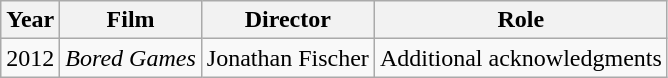<table class="wikitable">
<tr>
<th>Year</th>
<th>Film</th>
<th>Director</th>
<th>Role</th>
</tr>
<tr>
<td>2012</td>
<td><em>Bored Games</em></td>
<td>Jonathan Fischer</td>
<td>Additional acknowledgments</td>
</tr>
</table>
